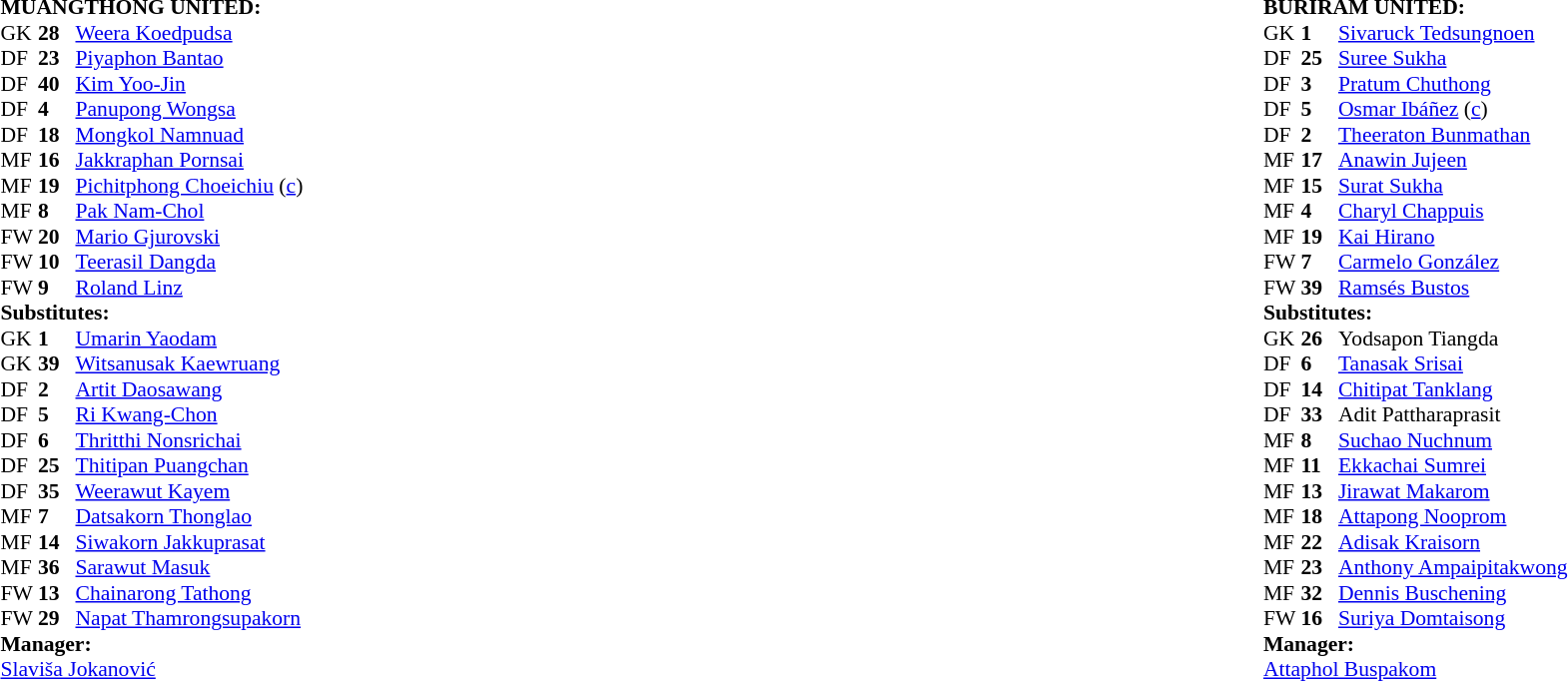<table width="100%">
<tr>
<td valign="top" width="50%"><br><table style="font-size: 90%" cellspacing="0" cellpadding="0">
<tr>
<td colspan="4"><strong>MUANGTHONG UNITED:</strong></td>
</tr>
<tr>
<th width=25></th>
<th width=25></th>
</tr>
<tr>
<td>GK</td>
<td><strong>28</strong></td>
<td> <a href='#'>Weera Koedpudsa</a></td>
</tr>
<tr>
<td>DF</td>
<td><strong>23</strong></td>
<td> <a href='#'>Piyaphon Bantao</a></td>
<td></td>
<td></td>
</tr>
<tr>
<td>DF</td>
<td><strong>40</strong></td>
<td> <a href='#'>Kim Yoo-Jin</a></td>
</tr>
<tr>
<td>DF</td>
<td><strong>4</strong></td>
<td> <a href='#'>Panupong Wongsa</a></td>
<td></td>
</tr>
<tr>
<td>DF</td>
<td><strong>18</strong></td>
<td> <a href='#'>Mongkol Namnuad</a></td>
<td></td>
<td></td>
</tr>
<tr>
<td>MF</td>
<td><strong>16</strong></td>
<td> <a href='#'>Jakkraphan Pornsai</a></td>
<td></td>
<td></td>
</tr>
<tr>
<td>MF</td>
<td><strong>19</strong></td>
<td> <a href='#'>Pichitphong Choeichiu</a> (<a href='#'>c</a>)</td>
</tr>
<tr>
<td>MF</td>
<td><strong>8</strong></td>
<td> <a href='#'>Pak Nam-Chol</a></td>
<td></td>
<td></td>
</tr>
<tr>
<td>FW</td>
<td><strong>20</strong></td>
<td> <a href='#'>Mario Gjurovski</a></td>
<td></td>
</tr>
<tr>
<td>FW</td>
<td><strong>10</strong></td>
<td> <a href='#'>Teerasil Dangda</a></td>
<td></td>
</tr>
<tr>
<td>FW</td>
<td><strong>9</strong></td>
<td> <a href='#'>Roland Linz</a></td>
</tr>
<tr>
<td colspan=4><strong>Substitutes:</strong></td>
</tr>
<tr>
<td>GK</td>
<td><strong>1</strong></td>
<td> <a href='#'>Umarin Yaodam</a></td>
</tr>
<tr>
<td>GK</td>
<td><strong>39</strong></td>
<td> <a href='#'>Witsanusak Kaewruang</a></td>
</tr>
<tr>
<td>DF</td>
<td><strong>2</strong></td>
<td> <a href='#'>Artit Daosawang</a></td>
<td></td>
<td></td>
</tr>
<tr>
<td>DF</td>
<td><strong>5</strong></td>
<td> <a href='#'>Ri Kwang-Chon</a></td>
</tr>
<tr>
<td>DF</td>
<td><strong>6</strong></td>
<td> <a href='#'>Thritthi Nonsrichai</a></td>
</tr>
<tr>
<td>DF</td>
<td><strong>25</strong></td>
<td> <a href='#'>Thitipan Puangchan</a></td>
</tr>
<tr>
<td>DF</td>
<td><strong>35</strong></td>
<td> <a href='#'>Weerawut Kayem</a></td>
</tr>
<tr>
<td>MF</td>
<td><strong>7</strong></td>
<td> <a href='#'>Datsakorn Thonglao</a></td>
</tr>
<tr>
<td>MF</td>
<td><strong>14</strong></td>
<td> <a href='#'>Siwakorn Jakkuprasat</a></td>
<td></td>
<td></td>
</tr>
<tr>
<td>MF</td>
<td><strong>36</strong></td>
<td> <a href='#'>Sarawut Masuk</a></td>
<td></td>
<td></td>
</tr>
<tr>
<td>FW</td>
<td><strong>13</strong></td>
<td> <a href='#'>Chainarong Tathong</a></td>
</tr>
<tr>
<td>FW</td>
<td><strong>29</strong></td>
<td> <a href='#'>Napat Thamrongsupakorn</a></td>
</tr>
<tr>
<td colspan=3><strong>Manager:</strong></td>
</tr>
<tr>
<td colspan=4> <a href='#'>Slaviša Jokanović</a></td>
</tr>
</table>
</td>
<td valign="top" width="50%"><br><table style="font-size: 90%" cellspacing="0" cellpadding="0" align=center>
<tr>
<td colspan="4"><strong>BURIRAM UNITED:</strong></td>
</tr>
<tr>
<th width=25></th>
<th width=25></th>
</tr>
<tr>
<td>GK</td>
<td><strong>1</strong></td>
<td> <a href='#'>Sivaruck Tedsungnoen</a></td>
</tr>
<tr>
<td>DF</td>
<td><strong>25</strong></td>
<td> <a href='#'>Suree Sukha</a></td>
<td></td>
<td></td>
</tr>
<tr>
<td>DF</td>
<td><strong>3</strong></td>
<td> <a href='#'>Pratum Chuthong</a></td>
</tr>
<tr>
<td>DF</td>
<td><strong>5</strong></td>
<td> <a href='#'>Osmar Ibáñez</a> (<a href='#'>c</a>)</td>
<td></td>
</tr>
<tr>
<td>DF</td>
<td><strong>2</strong></td>
<td> <a href='#'>Theeraton Bunmathan</a></td>
</tr>
<tr>
<td>MF</td>
<td><strong>17</strong></td>
<td> <a href='#'>Anawin Jujeen</a></td>
<td></td>
<td></td>
</tr>
<tr>
<td>MF</td>
<td><strong>15</strong></td>
<td> <a href='#'>Surat Sukha</a></td>
</tr>
<tr>
<td>MF</td>
<td><strong>4</strong></td>
<td> <a href='#'>Charyl Chappuis</a></td>
<td></td>
<td></td>
</tr>
<tr>
<td>MF</td>
<td><strong>19</strong></td>
<td> <a href='#'>Kai Hirano</a></td>
<td></td>
<td></td>
</tr>
<tr>
<td>FW</td>
<td><strong>7</strong></td>
<td> <a href='#'>Carmelo González</a></td>
<td></td>
<td></td>
</tr>
<tr>
<td>FW</td>
<td><strong>39</strong></td>
<td> <a href='#'>Ramsés Bustos</a></td>
<td></td>
<td></td>
</tr>
<tr>
<td colspan=4><strong>Substitutes:</strong></td>
</tr>
<tr>
<td>GK</td>
<td><strong>26</strong></td>
<td> Yodsapon Tiangda</td>
</tr>
<tr>
<td>DF</td>
<td><strong>6</strong></td>
<td> <a href='#'>Tanasak Srisai</a></td>
</tr>
<tr>
<td>DF</td>
<td><strong>14</strong></td>
<td> <a href='#'>Chitipat Tanklang</a></td>
</tr>
<tr>
<td>DF</td>
<td><strong>33</strong></td>
<td> Adit Pattharaprasit</td>
</tr>
<tr>
<td>MF</td>
<td><strong>8</strong></td>
<td> <a href='#'>Suchao Nuchnum</a></td>
<td></td>
<td></td>
</tr>
<tr>
<td>MF</td>
<td><strong>11</strong></td>
<td> <a href='#'>Ekkachai Sumrei</a></td>
</tr>
<tr>
<td>MF</td>
<td><strong>13</strong></td>
<td> <a href='#'>Jirawat Makarom</a></td>
<td></td>
<td></td>
</tr>
<tr>
<td>MF</td>
<td><strong>18</strong></td>
<td> <a href='#'>Attapong Nooprom</a></td>
</tr>
<tr>
<td>MF</td>
<td><strong>22</strong></td>
<td> <a href='#'>Adisak Kraisorn</a></td>
</tr>
<tr>
<td>MF</td>
<td><strong>23</strong></td>
<td> <a href='#'>Anthony Ampaipitakwong</a></td>
<td></td>
<td></td>
</tr>
<tr>
<td>MF</td>
<td><strong>32</strong></td>
<td> <a href='#'>Dennis Buschening</a></td>
</tr>
<tr>
<td>FW</td>
<td><strong>16</strong></td>
<td> <a href='#'>Suriya Domtaisong</a></td>
</tr>
<tr>
<td colspan=3><strong>Manager:</strong></td>
</tr>
<tr>
<td colspan=4> <a href='#'>Attaphol Buspakom</a></td>
</tr>
</table>
</td>
</tr>
</table>
